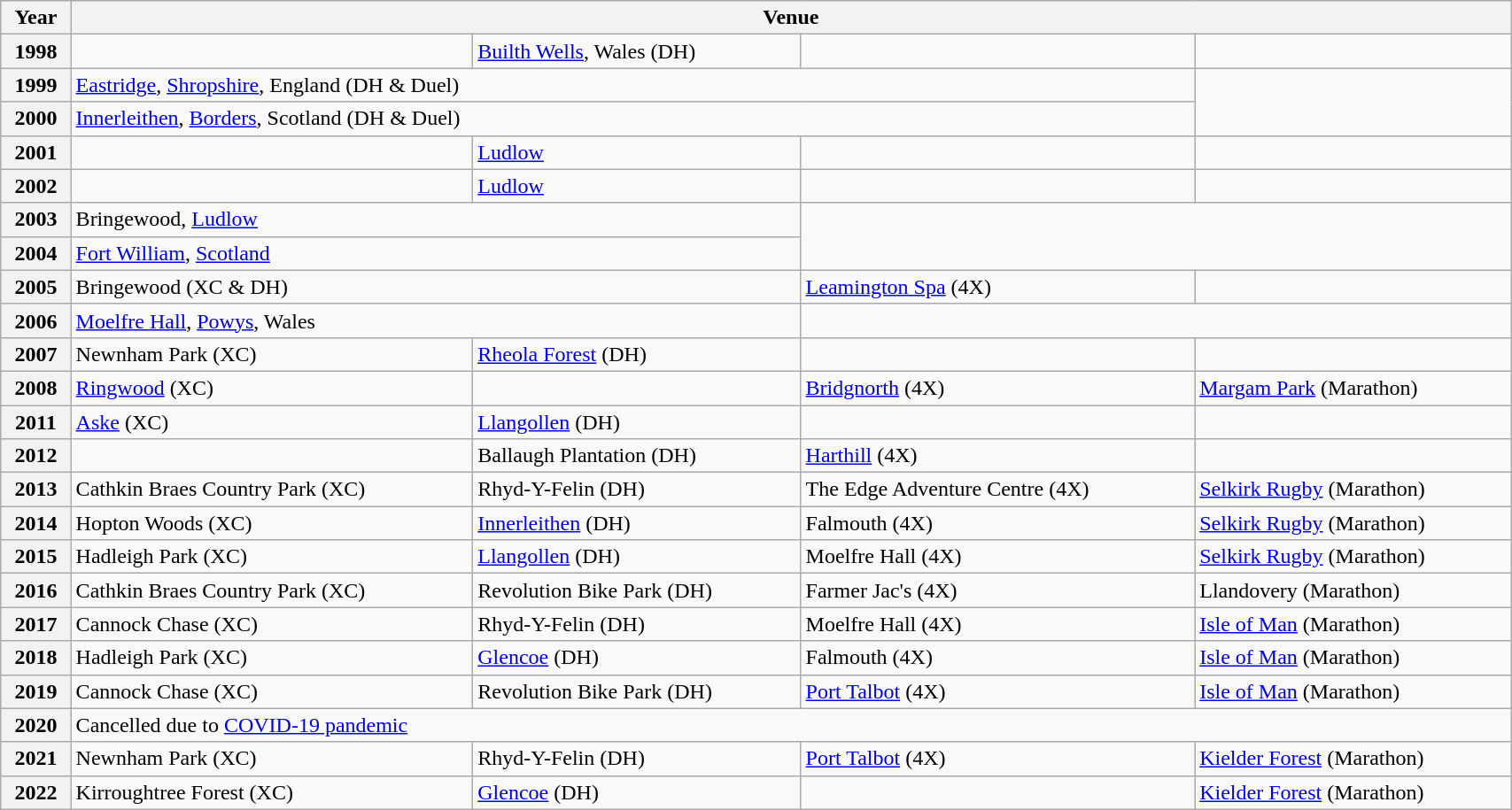<table class="wikitable" style="width:90%;">
<tr>
<th>Year</th>
<th colspan=4>Venue</th>
</tr>
<tr>
<th>1998</th>
<td></td>
<td><a href='#'>Builth Wells</a>, Wales (DH)</td>
<td></td>
<td></td>
</tr>
<tr>
<th>1999</th>
<td colspan=3><a href='#'>Eastridge</a>, <a href='#'>Shropshire</a>, England (DH & Duel)</td>
</tr>
<tr>
<th>2000</th>
<td colspan=3><a href='#'>Innerleithen</a>, <a href='#'>Borders</a>, Scotland (DH & Duel)</td>
</tr>
<tr>
<th>2001</th>
<td></td>
<td><a href='#'>Ludlow</a></td>
<td></td>
<td></td>
</tr>
<tr>
<th>2002</th>
<td></td>
<td><a href='#'>Ludlow</a></td>
<td></td>
<td></td>
</tr>
<tr>
<th>2003</th>
<td colspan=2>Bringewood, <a href='#'>Ludlow</a></td>
</tr>
<tr>
<th>2004</th>
<td colspan=2><a href='#'>Fort William</a>, <a href='#'>Scotland</a></td>
</tr>
<tr>
<th>2005</th>
<td colspan=2>Bringewood (XC & DH)</td>
<td><a href='#'>Leamington Spa</a> (4X)</td>
<td></td>
</tr>
<tr>
<th>2006</th>
<td colspan=2><a href='#'>Moelfre Hall</a>, <a href='#'>Powys</a>, Wales</td>
</tr>
<tr>
<th>2007</th>
<td>Newnham Park (XC)</td>
<td><a href='#'>Rheola Forest</a> (DH)</td>
<td></td>
<td></td>
</tr>
<tr>
<th>2008</th>
<td><a href='#'>Ringwood</a> (XC)</td>
<td></td>
<td><a href='#'>Bridgnorth</a> (4X)</td>
<td><a href='#'>Margam Park</a> (Marathon)</td>
</tr>
<tr>
<th>2011</th>
<td><a href='#'>Aske</a> (XC)</td>
<td><a href='#'>Llangollen</a> (DH)</td>
<td></td>
<td></td>
</tr>
<tr>
<th>2012</th>
<td></td>
<td>Ballaugh Plantation (DH)</td>
<td><a href='#'>Harthill</a> (4X)</td>
<td></td>
</tr>
<tr>
<th>2013</th>
<td>Cathkin Braes Country Park (XC)</td>
<td>Rhyd-Y-Felin (DH)</td>
<td>The Edge Adventure Centre (4X)</td>
<td><a href='#'>Selkirk Rugby</a> (Marathon)</td>
</tr>
<tr>
<th>2014</th>
<td>Hopton Woods (XC)</td>
<td><a href='#'>Innerleithen</a> (DH)</td>
<td>Falmouth (4X)</td>
<td><a href='#'>Selkirk Rugby</a> (Marathon)</td>
</tr>
<tr>
<th>2015</th>
<td>Hadleigh Park (XC)</td>
<td><a href='#'>Llangollen</a> (DH)</td>
<td>Moelfre Hall (4X)</td>
<td><a href='#'>Selkirk Rugby</a> (Marathon)</td>
</tr>
<tr>
<th>2016</th>
<td>Cathkin Braes Country Park (XC)</td>
<td>Revolution Bike Park (DH)</td>
<td>Farmer Jac's (4X)</td>
<td>Llandovery (Marathon)</td>
</tr>
<tr>
<th>2017</th>
<td>Cannock Chase (XC)</td>
<td>Rhyd-Y-Felin (DH)</td>
<td>Moelfre Hall (4X)</td>
<td><a href='#'>Isle of Man</a> (Marathon)</td>
</tr>
<tr>
<th>2018</th>
<td>Hadleigh Park (XC)</td>
<td><a href='#'>Glencoe</a> (DH)</td>
<td>Falmouth (4X)</td>
<td><a href='#'>Isle of Man</a> (Marathon)</td>
</tr>
<tr>
<th>2019</th>
<td>Cannock Chase (XC)</td>
<td>Revolution Bike Park (DH)</td>
<td><a href='#'>Port Talbot</a> (4X)</td>
<td><a href='#'>Isle of Man</a> (Marathon)</td>
</tr>
<tr>
<th>2020</th>
<td colspan=4>Cancelled due to <a href='#'>COVID-19 pandemic</a></td>
</tr>
<tr>
<th>2021</th>
<td>Newnham Park (XC)</td>
<td>Rhyd-Y-Felin (DH)</td>
<td><a href='#'>Port Talbot</a> (4X)</td>
<td><a href='#'>Kielder Forest</a> (Marathon)</td>
</tr>
<tr>
<th>2022</th>
<td>Kirroughtree Forest (XC)</td>
<td><a href='#'>Glencoe</a> (DH)</td>
<td></td>
<td><a href='#'>Kielder Forest</a> (Marathon)</td>
</tr>
</table>
